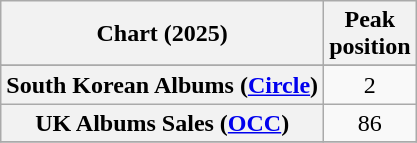<table class="wikitable plainrowheaders sortable" style="text-align:center">
<tr>
<th scope="col">Chart (2025)</th>
<th scope="col">Peak<br>position</th>
</tr>
<tr>
</tr>
<tr>
<th scope="row">South Korean Albums (<a href='#'>Circle</a>)</th>
<td>2</td>
</tr>
<tr>
<th scope="row">UK Albums Sales (<a href='#'>OCC</a>)</th>
<td>86</td>
</tr>
<tr>
</tr>
</table>
